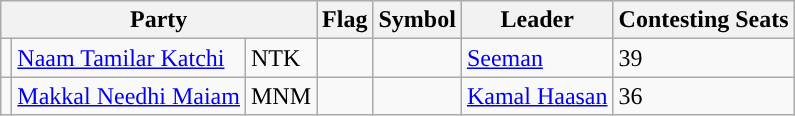<table class="wikitable">
<tr>
<th colspan="3">Party</th>
<th>Flag</th>
<th>Symbol</th>
<th>Leader</th>
<th>Contesting Seats</th>
</tr>
<tr>
<td></td>
<td><a href='#'>Naam Tamilar Katchi</a></td>
<td>NTK</td>
<td></td>
<td></td>
<td><a href='#'>Seeman</a></td>
<td>39</td>
</tr>
<tr>
<td></td>
<td><a href='#'>Makkal Needhi Maiam</a></td>
<td>MNM</td>
<td></td>
<td></td>
<td><a href='#'>Kamal Haasan</a></td>
<td>36</td>
</tr>
</table>
